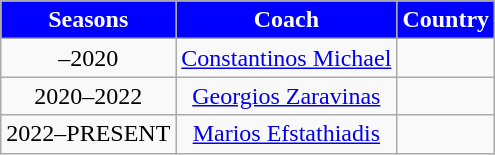<table class="wikitable" style="text-align: center">
<tr>
<th style="color:white; background:#0000FF">Seasons</th>
<th style="color:white; background:#0000FF">Coach</th>
<th style="color:white; background:#0000FF">Country</th>
</tr>
<tr>
<td style="text-align: center">–2020</td>
<td style="text-align: center"><a href='#'>Constantinos Michael</a></td>
<td style="text-align: center"></td>
</tr>
<tr>
<td style="text-align: center">2020–2022</td>
<td style="text-align: center"><a href='#'>Georgios Zaravinas</a></td>
<td style="text-align: center"></td>
</tr>
<tr>
<td style="text-align: center">2022–PRESENT</td>
<td style="text-align: center"><a href='#'>Marios Efstathiadis</a></td>
<td style="text-align: center"></td>
</tr>
</table>
